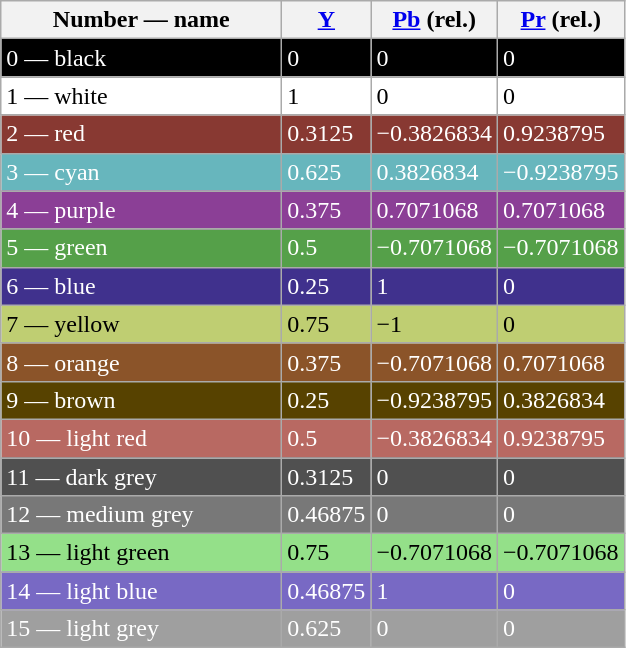<table class="wikitable sortable" style="border-style: none;" border="1" cellpadding="5">
<tr>
<th style="width: 135pt;">Number — name</th>
<th><a href='#'>Y</a></th>
<th><a href='#'>Pb</a> (rel.)</th>
<th><a href='#'>Pr</a> (rel.)</th>
</tr>
<tr style="color: white; background: #000;">
<td>0 — black</td>
<td>0</td>
<td>0</td>
<td>0</td>
</tr>
<tr style="color: black; background: #fff;">
<td>1 — white</td>
<td>1</td>
<td>0</td>
<td>0</td>
</tr>
<tr style="color: white; background: #883932;">
<td>2 — red</td>
<td>0.3125</td>
<td>−0.3826834</td>
<td>0.9238795</td>
</tr>
<tr style="color: white; background: #67b6bd;">
<td>3 — cyan</td>
<td>0.625</td>
<td>0.3826834</td>
<td>−0.9238795</td>
</tr>
<tr style="color: white; background: #8b3f96;">
<td>4 — purple</td>
<td>0.375</td>
<td>0.7071068</td>
<td>0.7071068</td>
</tr>
<tr style="color: white; background: #55a049;">
<td>5 — green</td>
<td>0.5</td>
<td>−0.7071068</td>
<td>−0.7071068</td>
</tr>
<tr style="color: white; background: #40318d;">
<td>6 — blue</td>
<td>0.25</td>
<td>1</td>
<td>0</td>
</tr>
<tr style="color: black; background: #bfce72;">
<td>7 — yellow</td>
<td>0.75</td>
<td>−1</td>
<td>0</td>
</tr>
<tr style="color: white; background: #8b5429;">
<td>8 — orange</td>
<td>0.375</td>
<td>−0.7071068</td>
<td>0.7071068</td>
</tr>
<tr style="color: white; background: #574200;">
<td>9 — brown</td>
<td>0.25</td>
<td>−0.9238795</td>
<td>0.3826834</td>
</tr>
<tr style="color: white; background: #b86962;">
<td>10 — light red</td>
<td>0.5</td>
<td>−0.3826834</td>
<td>0.9238795</td>
</tr>
<tr style="color: white; background: #505050;">
<td>11 — dark grey</td>
<td>0.3125</td>
<td>0</td>
<td>0</td>
</tr>
<tr style="color: white; background: #787878;">
<td>12 — medium grey</td>
<td>0.46875</td>
<td>0</td>
<td>0</td>
</tr>
<tr style="color: black; background: #94e089;">
<td>13 — light green</td>
<td>0.75</td>
<td>−0.7071068</td>
<td>−0.7071068</td>
</tr>
<tr style="color: white; background: #7869c4;">
<td>14 — light blue</td>
<td>0.46875</td>
<td>1</td>
<td>0</td>
</tr>
<tr style="color: white; background: #9f9f9f;">
<td>15 — light grey</td>
<td>0.625</td>
<td>0</td>
<td>0</td>
</tr>
</table>
